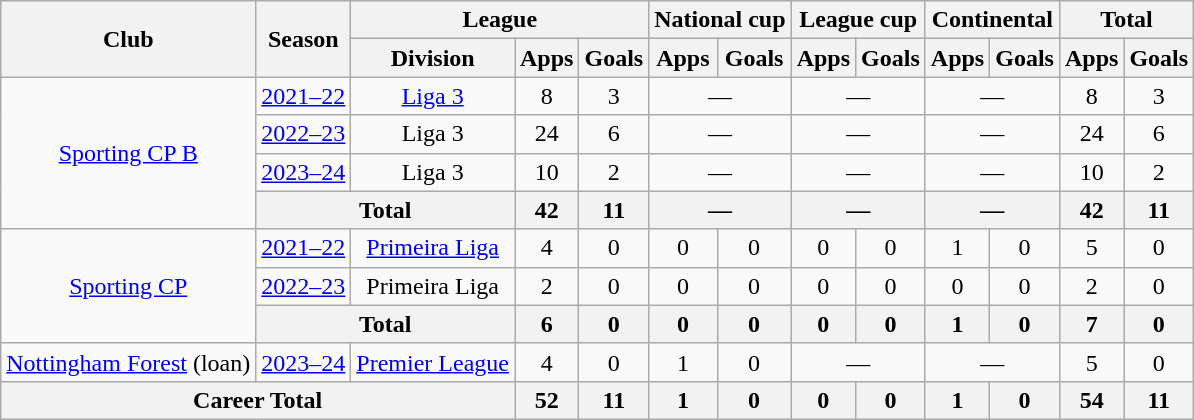<table class="wikitable" style="text-align: center">
<tr>
<th rowspan="2">Club</th>
<th rowspan="2">Season</th>
<th colspan="3">League</th>
<th colspan="2">National cup</th>
<th colspan="2">League cup</th>
<th colspan="2">Continental</th>
<th colspan="2">Total</th>
</tr>
<tr>
<th>Division</th>
<th>Apps</th>
<th>Goals</th>
<th>Apps</th>
<th>Goals</th>
<th>Apps</th>
<th>Goals</th>
<th>Apps</th>
<th>Goals</th>
<th>Apps</th>
<th>Goals</th>
</tr>
<tr>
<td rowspan="4"><a href='#'>Sporting CP B</a></td>
<td><a href='#'>2021–22</a></td>
<td><a href='#'>Liga 3</a></td>
<td>8</td>
<td>3</td>
<td colspan="2">—</td>
<td colspan="2">—</td>
<td colspan="2">—</td>
<td>8</td>
<td>3</td>
</tr>
<tr>
<td><a href='#'>2022–23</a></td>
<td>Liga 3</td>
<td>24</td>
<td>6</td>
<td colspan="2">—</td>
<td colspan="2">—</td>
<td colspan="2">—</td>
<td>24</td>
<td>6</td>
</tr>
<tr>
<td><a href='#'>2023–24</a></td>
<td>Liga 3</td>
<td>10</td>
<td>2</td>
<td colspan="2">—</td>
<td colspan="2">—</td>
<td colspan="2">—</td>
<td>10</td>
<td>2</td>
</tr>
<tr>
<th colspan="2">Total</th>
<th>42</th>
<th>11</th>
<th colspan="2">—</th>
<th colspan="2">—</th>
<th colspan="2">—</th>
<th>42</th>
<th>11</th>
</tr>
<tr>
<td rowspan="3"><a href='#'>Sporting CP</a></td>
<td><a href='#'>2021–22</a></td>
<td><a href='#'>Primeira Liga</a></td>
<td>4</td>
<td>0</td>
<td>0</td>
<td>0</td>
<td>0</td>
<td>0</td>
<td>1</td>
<td>0</td>
<td>5</td>
<td>0</td>
</tr>
<tr>
<td><a href='#'>2022–23</a></td>
<td>Primeira Liga</td>
<td>2</td>
<td>0</td>
<td>0</td>
<td>0</td>
<td>0</td>
<td>0</td>
<td>0</td>
<td>0</td>
<td>2</td>
<td>0</td>
</tr>
<tr>
<th colspan="2">Total</th>
<th>6</th>
<th>0</th>
<th>0</th>
<th>0</th>
<th>0</th>
<th>0</th>
<th>1</th>
<th>0</th>
<th>7</th>
<th>0</th>
</tr>
<tr>
<td><a href='#'>Nottingham Forest</a> (loan)</td>
<td><a href='#'>2023–24</a></td>
<td><a href='#'>Premier League</a></td>
<td>4</td>
<td>0</td>
<td>1</td>
<td>0</td>
<td colspan="2">—</td>
<td colspan="2">—</td>
<td>5</td>
<td>0</td>
</tr>
<tr>
<th colspan="3">Career Total</th>
<th>52</th>
<th>11</th>
<th>1</th>
<th>0</th>
<th>0</th>
<th>0</th>
<th>1</th>
<th>0</th>
<th>54</th>
<th>11</th>
</tr>
</table>
